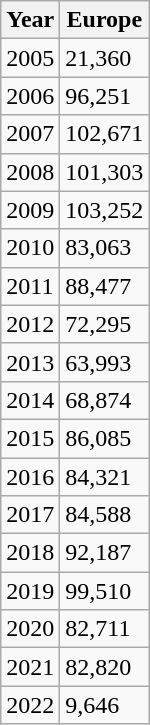<table class="wikitable">
<tr>
<th>Year</th>
<th>Europe</th>
</tr>
<tr>
<td>2005</td>
<td>21,360</td>
</tr>
<tr>
<td>2006</td>
<td>96,251</td>
</tr>
<tr>
<td>2007</td>
<td>102,671</td>
</tr>
<tr>
<td>2008</td>
<td>101,303</td>
</tr>
<tr>
<td>2009</td>
<td>103,252</td>
</tr>
<tr>
<td>2010</td>
<td>83,063</td>
</tr>
<tr>
<td>2011</td>
<td>88,477</td>
</tr>
<tr>
<td>2012</td>
<td>72,295</td>
</tr>
<tr>
<td>2013</td>
<td>63,993</td>
</tr>
<tr>
<td>2014</td>
<td>68,874</td>
</tr>
<tr>
<td>2015</td>
<td>86,085</td>
</tr>
<tr>
<td>2016</td>
<td>84,321</td>
</tr>
<tr>
<td>2017</td>
<td>84,588</td>
</tr>
<tr>
<td>2018</td>
<td>92,187</td>
</tr>
<tr>
<td>2019</td>
<td>99,510</td>
</tr>
<tr>
<td>2020</td>
<td>82,711</td>
</tr>
<tr>
<td>2021</td>
<td>82,820</td>
</tr>
<tr>
<td>2022</td>
<td>9,646</td>
</tr>
</table>
